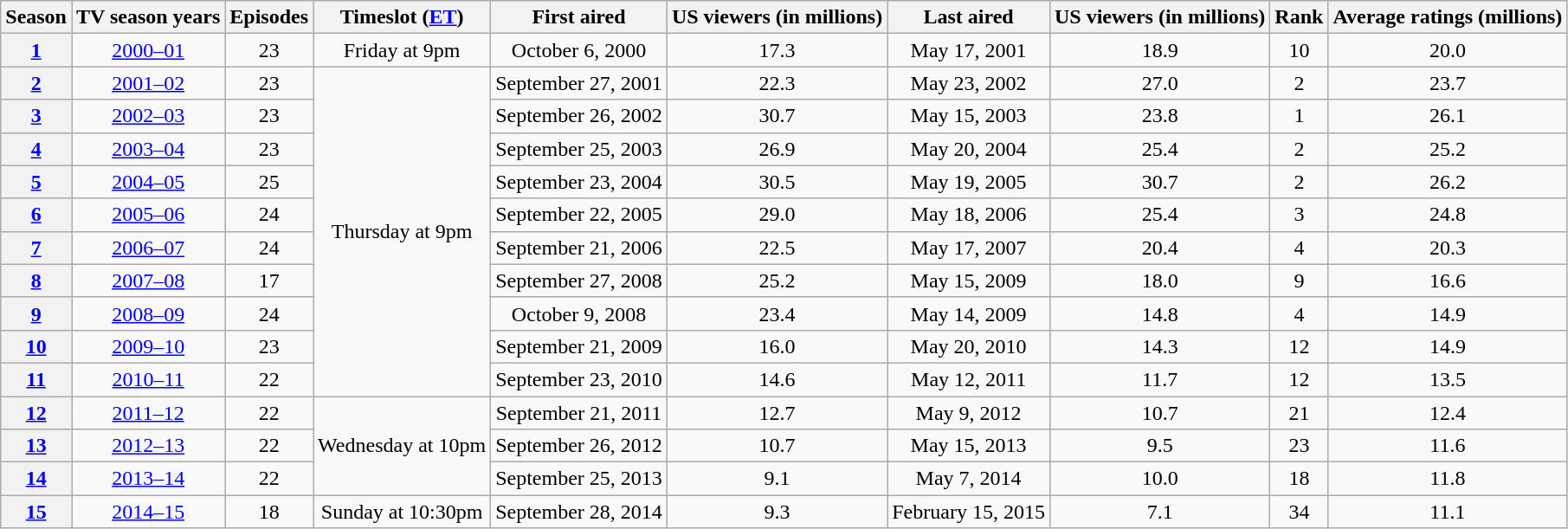<table class="wikitable" style="text-align:center;">
<tr>
<th scope="col">Season </th>
<th scope="col">TV season years</th>
<th scope="col">Episodes</th>
<th scope="col">Timeslot (<a href='#'>ET</a>)</th>
<th scope="col">First aired</th>
<th scope="col">US viewers (in millions)</th>
<th scope="col">Last aired</th>
<th scope="col">US viewers (in millions)</th>
<th scope="col">Rank</th>
<th scope="col">Average ratings (millions)</th>
</tr>
<tr>
<th scope="row"><a href='#'>1</a></th>
<td><a href='#'>2000–01</a></td>
<td>23</td>
<td>Friday at 9pm</td>
<td>October 6, 2000</td>
<td>17.3</td>
<td>May 17, 2001</td>
<td>18.9</td>
<td>10</td>
<td>20.0</td>
</tr>
<tr>
<th scope="row"><a href='#'>2</a></th>
<td><a href='#'>2001–02</a></td>
<td>23</td>
<td rowspan="10">Thursday at 9pm</td>
<td>September 27, 2001</td>
<td>22.3</td>
<td>May 23, 2002</td>
<td>27.0</td>
<td>2</td>
<td>23.7</td>
</tr>
<tr>
<th scope="row"><a href='#'>3</a></th>
<td><a href='#'>2002–03</a></td>
<td>23</td>
<td>September 26, 2002</td>
<td>30.7</td>
<td>May 15, 2003</td>
<td>23.8</td>
<td>1</td>
<td>26.1</td>
</tr>
<tr>
<th scope="row"><a href='#'>4</a></th>
<td><a href='#'>2003–04</a></td>
<td>23</td>
<td>September 25, 2003</td>
<td>26.9</td>
<td>May 20, 2004</td>
<td>25.4</td>
<td>2</td>
<td>25.2</td>
</tr>
<tr>
<th scope="row"><a href='#'>5</a></th>
<td><a href='#'>2004–05</a></td>
<td>25</td>
<td>September 23, 2004</td>
<td>30.5</td>
<td>May 19, 2005</td>
<td>30.7</td>
<td>2</td>
<td>26.2</td>
</tr>
<tr>
<th scope="row"><a href='#'>6</a></th>
<td><a href='#'>2005–06</a></td>
<td>24</td>
<td>September 22, 2005</td>
<td>29.0</td>
<td>May 18, 2006</td>
<td>25.4</td>
<td>3</td>
<td>24.8</td>
</tr>
<tr>
<th scope="row"><a href='#'>7</a></th>
<td><a href='#'>2006–07</a></td>
<td>24</td>
<td>September 21, 2006</td>
<td>22.5</td>
<td>May 17, 2007</td>
<td>20.4</td>
<td>4</td>
<td>20.3</td>
</tr>
<tr>
<th scope="row"><a href='#'>8</a></th>
<td><a href='#'>2007–08</a></td>
<td>17</td>
<td>September 27, 2008</td>
<td>25.2</td>
<td>May 15, 2009</td>
<td>18.0</td>
<td>9</td>
<td>16.6</td>
</tr>
<tr>
<th scope="row"><a href='#'>9</a></th>
<td><a href='#'>2008–09</a></td>
<td>24</td>
<td>October 9, 2008</td>
<td>23.4</td>
<td>May 14, 2009</td>
<td>14.8</td>
<td>4</td>
<td>14.9</td>
</tr>
<tr>
<th scope="row"><a href='#'>10</a></th>
<td><a href='#'>2009–10</a></td>
<td>23</td>
<td>September 21, 2009</td>
<td>16.0</td>
<td>May 20, 2010</td>
<td>14.3</td>
<td>12</td>
<td>14.9</td>
</tr>
<tr>
<th scope="row"><a href='#'>11</a></th>
<td><a href='#'>2010–11</a></td>
<td>22</td>
<td>September 23, 2010</td>
<td>14.6</td>
<td>May 12, 2011</td>
<td>11.7</td>
<td>12</td>
<td>13.5</td>
</tr>
<tr>
<th scope="row"><a href='#'>12</a></th>
<td><a href='#'>2011–12</a></td>
<td>22</td>
<td rowspan="3">Wednesday at 10pm</td>
<td>September 21, 2011</td>
<td>12.7</td>
<td>May 9, 2012</td>
<td>10.7</td>
<td>21</td>
<td>12.4</td>
</tr>
<tr>
<th scope="row"><a href='#'>13</a></th>
<td><a href='#'>2012–13</a></td>
<td>22</td>
<td>September 26, 2012</td>
<td>10.7</td>
<td>May 15, 2013</td>
<td>9.5</td>
<td>23</td>
<td>11.6</td>
</tr>
<tr>
<th scope="row"><a href='#'>14</a></th>
<td><a href='#'>2013–14</a></td>
<td>22</td>
<td>September 25, 2013</td>
<td>9.1</td>
<td>May 7, 2014</td>
<td>10.0</td>
<td>18</td>
<td>11.8</td>
</tr>
<tr>
<th scope="row"><a href='#'>15</a></th>
<td><a href='#'>2014–15</a></td>
<td>18</td>
<td>Sunday at 10:30pm</td>
<td>September 28, 2014</td>
<td>9.3</td>
<td>February 15, 2015</td>
<td>7.1</td>
<td>34</td>
<td>11.1</td>
</tr>
</table>
